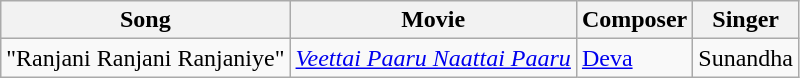<table class="wikitable">
<tr>
<th>Song</th>
<th>Movie</th>
<th>Composer</th>
<th>Singer</th>
</tr>
<tr>
<td>"Ranjani Ranjani Ranjaniye"</td>
<td><em><a href='#'>Veettai Paaru Naattai Paaru</a></em></td>
<td><a href='#'>Deva</a></td>
<td>Sunandha</td>
</tr>
</table>
